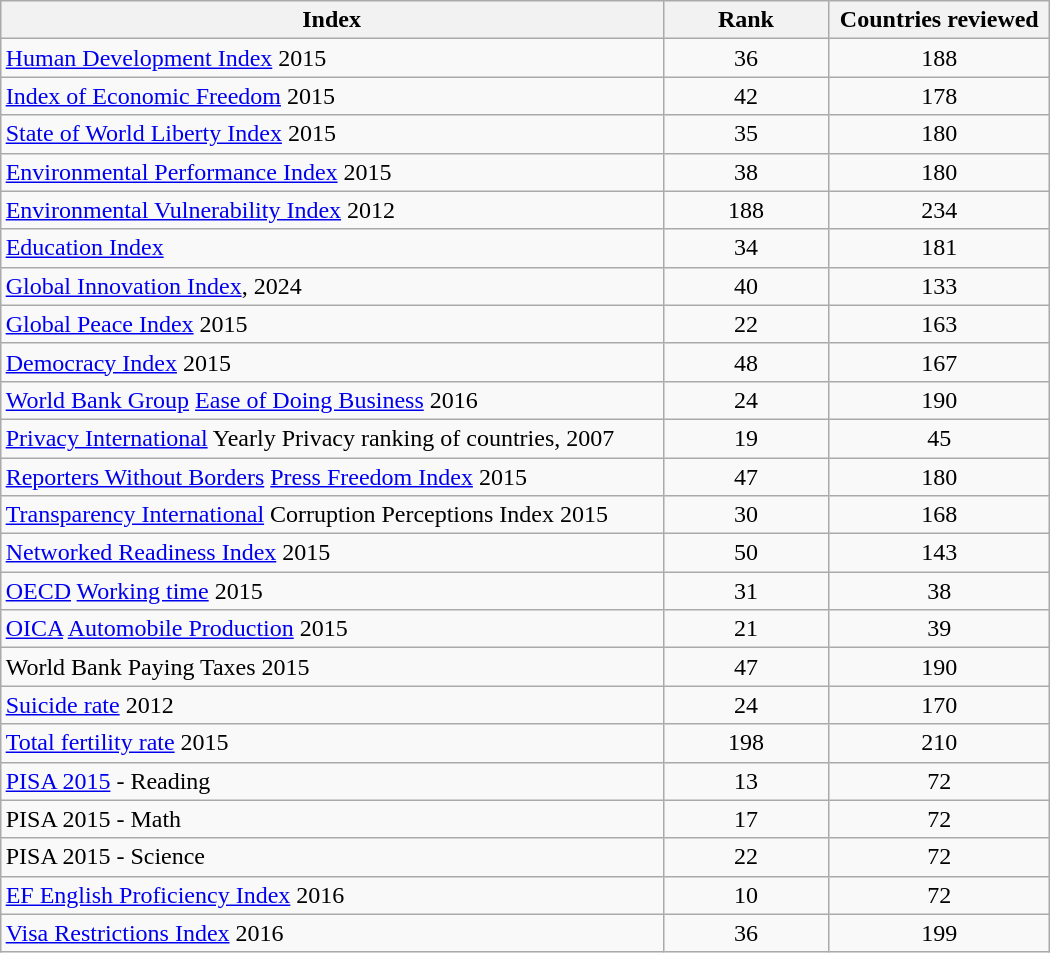<table class="sortable wikitable" style="margin:1em auto; text-align:center;">
<tr>
<th style="width:60%;">Index</th>
<th style="width:15%;">Rank</th>
<th style="width:20%;">Countries reviewed</th>
</tr>
<tr>
<td align="left"><a href='#'>Human Development Index</a> 2015</td>
<td>36</td>
<td>188</td>
</tr>
<tr>
<td align="left"><a href='#'>Index of Economic Freedom</a> 2015</td>
<td>42</td>
<td>178</td>
</tr>
<tr>
<td align="left"><a href='#'>State of World Liberty Index</a> 2015</td>
<td>35</td>
<td>180</td>
</tr>
<tr>
<td align="left"><a href='#'>Environmental Performance Index</a> 2015</td>
<td>38</td>
<td>180</td>
</tr>
<tr>
<td align="left"><a href='#'>Environmental Vulnerability Index</a> 2012</td>
<td>188</td>
<td>234</td>
</tr>
<tr>
<td align="left"><a href='#'>Education Index</a></td>
<td>34</td>
<td>181</td>
</tr>
<tr>
<td align="left"><a href='#'>Global Innovation Index</a>, 2024</td>
<td>40</td>
<td>133</td>
</tr>
<tr>
<td align="left"><a href='#'>Global Peace Index</a> 2015</td>
<td>22</td>
<td>163</td>
</tr>
<tr>
<td align="left"><a href='#'>Democracy Index</a> 2015</td>
<td>48</td>
<td>167</td>
</tr>
<tr>
<td align="left"><a href='#'>World Bank Group</a> <a href='#'>Ease of Doing Business</a> 2016</td>
<td>24</td>
<td>190</td>
</tr>
<tr>
<td align="left"><a href='#'>Privacy International</a> Yearly Privacy ranking of countries, 2007</td>
<td>19</td>
<td>45</td>
</tr>
<tr>
<td align="left"><a href='#'>Reporters Without Borders</a> <a href='#'>Press Freedom Index</a> 2015</td>
<td>47</td>
<td>180</td>
</tr>
<tr>
<td align="left"><a href='#'>Transparency International</a> Corruption Perceptions Index 2015</td>
<td>30</td>
<td>168</td>
</tr>
<tr>
<td align="left"><a href='#'>Networked Readiness Index</a> 2015</td>
<td>50</td>
<td>143</td>
</tr>
<tr>
<td align="left"><a href='#'>OECD</a> <a href='#'>Working time</a> 2015</td>
<td>31</td>
<td>38</td>
</tr>
<tr>
<td align="left"><a href='#'>OICA</a> <a href='#'>Automobile Production</a> 2015</td>
<td>21</td>
<td>39</td>
</tr>
<tr>
<td align="left">World Bank Paying Taxes 2015</td>
<td>47</td>
<td>190</td>
</tr>
<tr>
<td align="left"><a href='#'>Suicide rate</a> 2012</td>
<td>24</td>
<td>170</td>
</tr>
<tr>
<td align="left"><a href='#'>Total fertility rate</a> 2015</td>
<td>198</td>
<td>210</td>
</tr>
<tr>
<td align="left"><a href='#'>PISA 2015</a> - Reading</td>
<td>13</td>
<td>72</td>
</tr>
<tr>
<td align="left">PISA 2015 - Math</td>
<td>17</td>
<td>72</td>
</tr>
<tr>
<td align="left">PISA 2015 - Science</td>
<td>22</td>
<td>72</td>
</tr>
<tr>
<td align="left"><a href='#'>EF English Proficiency Index</a> 2016</td>
<td>10</td>
<td>72</td>
</tr>
<tr>
<td align="left"><a href='#'>Visa Restrictions Index</a> 2016</td>
<td>36</td>
<td>199</td>
</tr>
</table>
